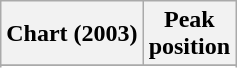<table class="wikitable sortable plainrowheaders" style="text-align:center">
<tr>
<th scope="col">Chart (2003)</th>
<th scope="col">Peak<br>position</th>
</tr>
<tr>
</tr>
<tr>
</tr>
</table>
